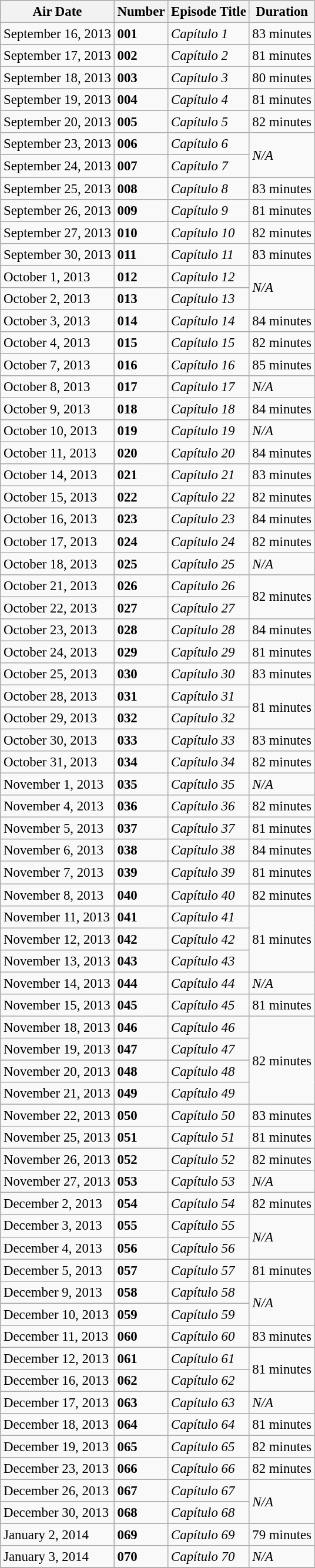<table class="wikitable" style="font-size:95%;">
<tr>
<th>Air Date</th>
<th>Number</th>
<th>Episode Title</th>
<th>Duration</th>
</tr>
<tr>
<td>September 16, 2013</td>
<td><strong>001</strong></td>
<td><em>Capítulo 1</em></td>
<td>83 minutes</td>
</tr>
<tr>
<td>September 17, 2013</td>
<td><strong>002</strong></td>
<td><em>Capítulo 2</em></td>
<td>81 minutes</td>
</tr>
<tr>
<td>September 18, 2013</td>
<td><strong>003</strong></td>
<td><em>Capítulo 3</em></td>
<td>80 minutes</td>
</tr>
<tr>
<td>September 19, 2013</td>
<td><strong>004</strong></td>
<td><em>Capítulo 4</em></td>
<td>81 minutes</td>
</tr>
<tr>
<td>September 20, 2013</td>
<td><strong>005</strong></td>
<td><em>Capítulo 5</em></td>
<td>82 minutes</td>
</tr>
<tr>
<td>September 23, 2013</td>
<td><strong>006</strong></td>
<td><em>Capítulo 6</em></td>
<td rowspan="2"><em>N/A</em></td>
</tr>
<tr>
<td>September 24, 2013</td>
<td><strong>007</strong></td>
<td><em>Capítulo 7</em></td>
</tr>
<tr>
<td>September 25, 2013</td>
<td><strong>008</strong></td>
<td><em>Capítulo 8</em></td>
<td>83 minutes</td>
</tr>
<tr>
<td>September 26, 2013</td>
<td><strong>009</strong></td>
<td><em>Capítulo 9</em></td>
<td>81 minutes</td>
</tr>
<tr>
<td>September 27, 2013</td>
<td><strong>010</strong></td>
<td><em>Capítulo 10</em></td>
<td>82 minutes</td>
</tr>
<tr>
<td>September 30, 2013</td>
<td><strong>011</strong></td>
<td><em>Capítulo 11</em></td>
<td>83 minutes</td>
</tr>
<tr>
<td>October 1, 2013</td>
<td><strong>012</strong></td>
<td><em>Capítulo 12</em></td>
<td rowspan="2"><em>N/A</em></td>
</tr>
<tr>
<td>October 2, 2013</td>
<td><strong>013</strong></td>
<td><em>Capítulo 13</em></td>
</tr>
<tr>
<td>October 3, 2013</td>
<td><strong>014</strong></td>
<td><em>Capítulo 14</em></td>
<td>84 minutes</td>
</tr>
<tr>
<td>October 4, 2013</td>
<td><strong>015</strong></td>
<td><em>Capítulo 15</em></td>
<td>82 minutes</td>
</tr>
<tr>
<td>October 7, 2013</td>
<td><strong>016</strong></td>
<td><em>Capítulo 16</em></td>
<td>85 minutes</td>
</tr>
<tr>
<td>October 8, 2013</td>
<td><strong>017</strong></td>
<td><em>Capítulo 17</em></td>
<td><em>N/A</em></td>
</tr>
<tr>
<td>October 9, 2013</td>
<td><strong>018</strong></td>
<td><em>Capítulo 18</em></td>
<td>84 minutes</td>
</tr>
<tr>
<td>October 10, 2013</td>
<td><strong>019</strong></td>
<td><em>Capítulo 19</em></td>
<td><em>N/A</em></td>
</tr>
<tr>
<td>October 11, 2013</td>
<td><strong>020</strong></td>
<td><em>Capítulo 20</em></td>
<td>84 minutes</td>
</tr>
<tr>
<td>October 14, 2013</td>
<td><strong>021</strong></td>
<td><em>Capítulo 21</em></td>
<td>83 minutes</td>
</tr>
<tr>
<td>October 15, 2013</td>
<td><strong>022</strong></td>
<td><em>Capítulo 22</em></td>
<td>82 minutes</td>
</tr>
<tr>
<td>October 16, 2013</td>
<td><strong>023</strong></td>
<td><em>Capítulo 23</em></td>
<td>84 minutes</td>
</tr>
<tr>
<td>October 17, 2013</td>
<td><strong>024</strong></td>
<td><em>Capítulo 24</em></td>
<td>82 minutes</td>
</tr>
<tr>
<td>October 18, 2013</td>
<td><strong>025</strong></td>
<td><em>Capítulo 25</em></td>
<td><em>N/A</em></td>
</tr>
<tr>
<td>October 21, 2013</td>
<td><strong>026</strong></td>
<td><em>Capítulo 26</em></td>
<td rowspan="2">82 minutes</td>
</tr>
<tr>
<td>October 22, 2013</td>
<td><strong>027</strong></td>
<td><em>Capítulo 27</em></td>
</tr>
<tr>
<td>October 23, 2013</td>
<td><strong>028</strong></td>
<td><em>Capítulo 28</em></td>
<td>84 minutes</td>
</tr>
<tr>
<td>October 24, 2013</td>
<td><strong>029</strong></td>
<td><em>Capítulo 29</em></td>
<td>81 minutes</td>
</tr>
<tr>
<td>October 25, 2013</td>
<td><strong>030</strong></td>
<td><em>Capítulo 30</em></td>
<td>83 minutes</td>
</tr>
<tr>
<td>October 28, 2013</td>
<td><strong>031</strong></td>
<td><em>Capítulo 31</em></td>
<td rowspan="2">81 minutes</td>
</tr>
<tr>
<td>October 29, 2013</td>
<td><strong>032</strong></td>
<td><em>Capítulo 32</em></td>
</tr>
<tr>
<td>October 30, 2013</td>
<td><strong>033</strong></td>
<td><em>Capítulo 33</em></td>
<td>83 minutes</td>
</tr>
<tr>
<td>October 31, 2013</td>
<td><strong>034</strong></td>
<td><em>Capítulo 34</em></td>
<td>82 minutes</td>
</tr>
<tr>
<td>November 1, 2013</td>
<td><strong>035</strong></td>
<td><em>Capítulo 35</em></td>
<td><em>N/A</em></td>
</tr>
<tr>
<td>November 4, 2013</td>
<td><strong>036</strong></td>
<td><em>Capítulo 36</em></td>
<td>82 minutes</td>
</tr>
<tr>
<td>November 5, 2013</td>
<td><strong>037</strong></td>
<td><em>Capítulo 37</em></td>
<td>81 minutes</td>
</tr>
<tr>
<td>November 6, 2013</td>
<td><strong>038</strong></td>
<td><em>Capítulo 38</em></td>
<td>84 minutes</td>
</tr>
<tr>
<td>November 7, 2013</td>
<td><strong>039</strong></td>
<td><em>Capítulo 39</em></td>
<td>81 minutes</td>
</tr>
<tr>
<td>November 8, 2013</td>
<td><strong>040</strong></td>
<td><em>Capítulo 40</em></td>
<td>82 minutes</td>
</tr>
<tr>
<td>November 11, 2013</td>
<td><strong>041</strong></td>
<td><em>Capítulo 41</em></td>
<td rowspan="3">81 minutes</td>
</tr>
<tr>
<td>November 12, 2013</td>
<td><strong>042</strong></td>
<td><em>Capítulo 42</em></td>
</tr>
<tr>
<td>November 13, 2013</td>
<td><strong>043</strong></td>
<td><em>Capítulo 43</em></td>
</tr>
<tr>
<td>November 14, 2013</td>
<td><strong>044</strong></td>
<td><em>Capítulo 44</em></td>
<td><em>N/A</em></td>
</tr>
<tr>
<td>November 15, 2013</td>
<td><strong>045</strong></td>
<td><em>Capítulo 45</em></td>
<td>81 minutes</td>
</tr>
<tr>
<td>November 18, 2013</td>
<td><strong>046</strong></td>
<td><em>Capítulo 46</em></td>
<td rowspan="4">82 minutes</td>
</tr>
<tr>
<td>November 19, 2013</td>
<td><strong>047</strong></td>
<td><em>Capítulo 47</em></td>
</tr>
<tr>
<td>November 20, 2013</td>
<td><strong>048</strong></td>
<td><em>Capítulo 48</em></td>
</tr>
<tr>
<td>November 21, 2013</td>
<td><strong>049</strong></td>
<td><em>Capítulo 49</em></td>
</tr>
<tr>
<td>November 22, 2013</td>
<td><strong>050</strong></td>
<td><em>Capítulo 50</em></td>
<td>83 minutes</td>
</tr>
<tr>
<td>November 25, 2013</td>
<td><strong>051</strong></td>
<td><em>Capítulo 51</em></td>
<td>81 minutes</td>
</tr>
<tr>
<td>November 26, 2013</td>
<td><strong>052</strong></td>
<td><em>Capítulo 52</em></td>
<td>82 minutes</td>
</tr>
<tr>
<td>November 27, 2013</td>
<td><strong>053</strong></td>
<td><em>Capítulo 53</em></td>
<td><em>N/A</em></td>
</tr>
<tr>
<td>December 2, 2013</td>
<td><strong>054</strong></td>
<td><em>Capítulo 54</em></td>
<td>82 minutes</td>
</tr>
<tr>
<td>December 3, 2013</td>
<td><strong>055</strong></td>
<td><em>Capítulo 55</em></td>
<td rowspan="2"><em>N/A</em></td>
</tr>
<tr>
<td>December 4, 2013</td>
<td><strong>056</strong></td>
<td><em>Capítulo 56</em></td>
</tr>
<tr>
<td>December 5, 2013</td>
<td><strong>057</strong></td>
<td><em>Capítulo 57</em></td>
<td>81 minutes</td>
</tr>
<tr>
<td>December 9, 2013</td>
<td><strong>058</strong></td>
<td><em>Capítulo 58</em></td>
<td rowspan="2"><em>N/A</em></td>
</tr>
<tr>
<td>December 10, 2013</td>
<td><strong>059</strong></td>
<td><em>Capítulo 59</em></td>
</tr>
<tr>
<td>December 11, 2013</td>
<td><strong>060</strong></td>
<td><em>Capítulo 60</em></td>
<td>83 minutes</td>
</tr>
<tr>
<td>December 12, 2013</td>
<td><strong>061</strong></td>
<td><em>Capítulo 61</em></td>
<td rowspan="2">81 minutes</td>
</tr>
<tr>
<td>December 16, 2013</td>
<td><strong>062</strong></td>
<td><em>Capítulo 62</em></td>
</tr>
<tr>
<td>December 17, 2013</td>
<td><strong>063</strong></td>
<td><em>Capítulo 63</em></td>
<td><em>N/A</em></td>
</tr>
<tr>
<td>December 18, 2013</td>
<td><strong>064</strong></td>
<td><em>Capítulo 64</em></td>
<td>81 minutes</td>
</tr>
<tr>
<td>December 19, 2013</td>
<td><strong>065</strong></td>
<td><em>Capítulo 65</em></td>
<td>82 minutes</td>
</tr>
<tr>
<td>December 23, 2013</td>
<td><strong>066</strong></td>
<td><em>Capítulo 66</em></td>
<td>82 minutes</td>
</tr>
<tr>
<td>December 26, 2013</td>
<td><strong>067</strong></td>
<td><em>Capítulo 67</em></td>
<td rowspan="2"><em>N/A</em></td>
</tr>
<tr>
<td>December 30, 2013</td>
<td><strong>068</strong></td>
<td><em>Capítulo 68</em></td>
</tr>
<tr>
<td>January 2, 2014</td>
<td><strong>069</strong></td>
<td><em>Capítulo 69</em></td>
<td>79 minutes</td>
</tr>
<tr>
<td>January 3, 2014</td>
<td><strong>070</strong></td>
<td><em>Capítulo 70</em></td>
<td><em>N/A</em></td>
</tr>
<tr>
</tr>
</table>
